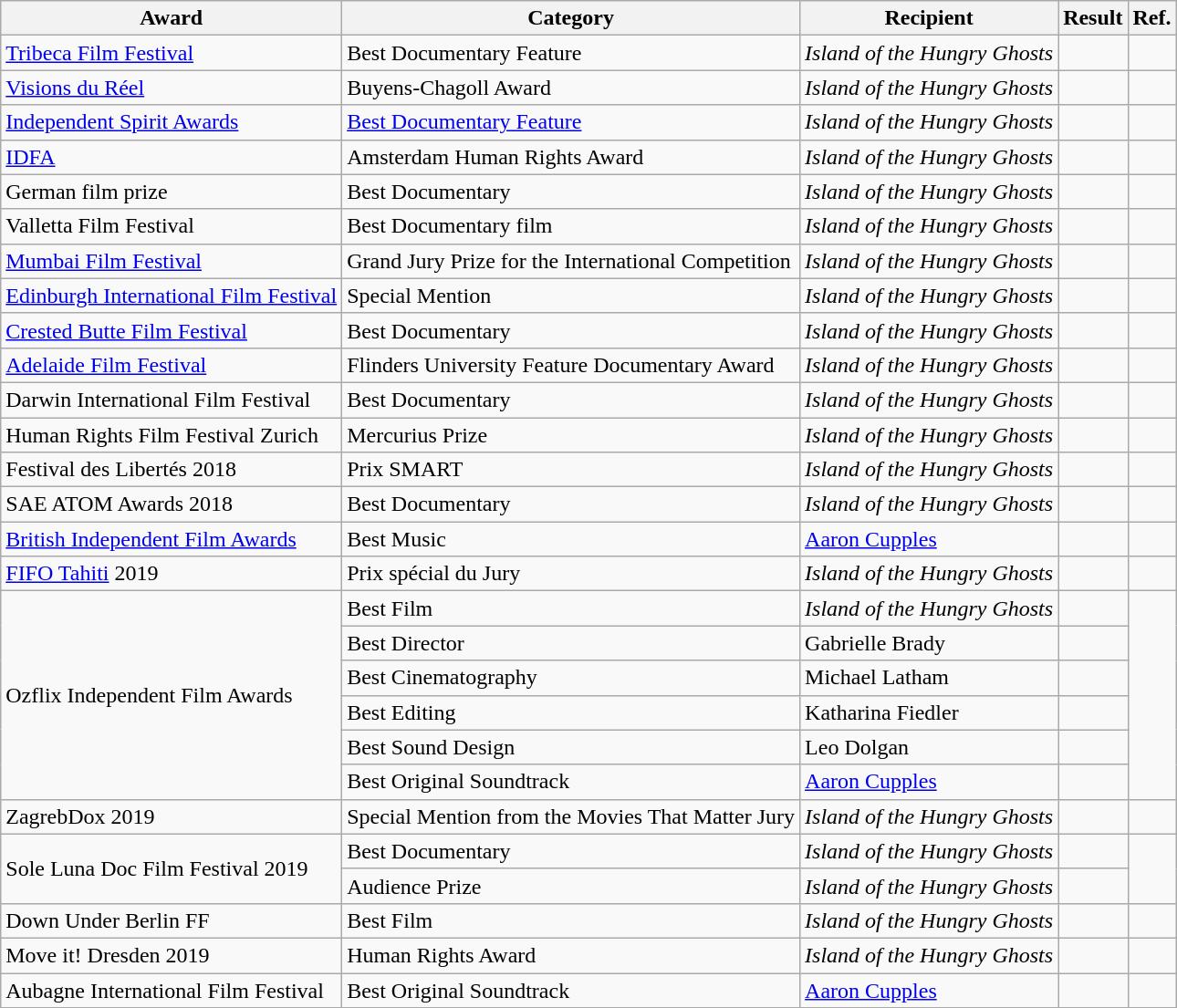<table class="wikitable">
<tr>
<th>Award</th>
<th>Category</th>
<th>Recipient</th>
<th>Result</th>
<th>Ref.</th>
</tr>
<tr>
<td rowspan="1"><a href='#'>Tribeca Film Festival</a></td>
<td>Best Documentary Feature</td>
<td><em>Island of the Hungry Ghosts</em></td>
<td></td>
<td></td>
</tr>
<tr>
<td><a href='#'>Visions du Réel</a></td>
<td>Buyens-Chagoll Award</td>
<td><em>Island of the Hungry Ghosts</em></td>
<td></td>
<td></td>
</tr>
<tr>
<td><a href='#'>Independent Spirit Awards</a></td>
<td><a href='#'>Best Documentary Feature</a></td>
<td><em>Island of the Hungry Ghosts</em></td>
<td></td>
<td></td>
</tr>
<tr>
<td><a href='#'>IDFA</a></td>
<td>Amsterdam Human Rights Award</td>
<td><em>Island of the Hungry Ghosts</em></td>
<td></td>
<td></td>
</tr>
<tr>
<td>German film prize</td>
<td>Best Documentary</td>
<td><em>Island of the Hungry Ghosts</em></td>
<td></td>
<td></td>
</tr>
<tr>
<td>Valletta Film Festival</td>
<td>Best Documentary film</td>
<td><em>Island of the Hungry Ghosts</em></td>
<td></td>
<td></td>
</tr>
<tr>
<td><a href='#'>Mumbai Film Festival</a></td>
<td>Grand Jury Prize for the International Competition</td>
<td><em>Island of the Hungry Ghosts</em></td>
<td></td>
<td></td>
</tr>
<tr>
<td><a href='#'>Edinburgh International Film Festival</a></td>
<td>Special Mention</td>
<td><em>Island of the Hungry Ghosts</em></td>
<td></td>
<td></td>
</tr>
<tr>
<td><a href='#'>Crested Butte Film Festival</a></td>
<td>Best Documentary</td>
<td><em>Island of the Hungry Ghosts</em></td>
<td></td>
<td></td>
</tr>
<tr>
<td><a href='#'>Adelaide Film Festival</a></td>
<td>Flinders University Feature Documentary Award</td>
<td><em>Island of the Hungry Ghosts</em></td>
<td></td>
<td></td>
</tr>
<tr>
<td>Darwin International Film Festival</td>
<td>Best Documentary</td>
<td><em>Island of the Hungry Ghosts</em></td>
<td></td>
<td></td>
</tr>
<tr>
<td>Human Rights Film Festival Zurich</td>
<td>Mercurius Prize</td>
<td><em>Island of the Hungry Ghosts</em></td>
<td></td>
<td></td>
</tr>
<tr>
<td>Festival des Libertés 2018</td>
<td>Prix SMART</td>
<td><em>Island of the Hungry Ghosts</em></td>
<td></td>
<td></td>
</tr>
<tr>
<td>SAE ATOM Awards 2018</td>
<td>Best Documentary</td>
<td><em>Island of the Hungry Ghosts</em></td>
<td></td>
<td></td>
</tr>
<tr>
<td><a href='#'>British Independent Film Awards</a></td>
<td>Best Music</td>
<td><a href='#'>Aaron Cupples</a></td>
<td></td>
<td></td>
</tr>
<tr>
<td><a href='#'>FIFO Tahiti</a> 2019</td>
<td>Prix spécial du Jury</td>
<td><em>Island of the Hungry Ghosts</em></td>
<td></td>
<td></td>
</tr>
<tr>
<td rowspan="6">Ozflix Independent Film Awards</td>
<td>Best Film</td>
<td><em>Island of the Hungry Ghosts</em></td>
<td></td>
<td rowspan="6"></td>
</tr>
<tr>
<td>Best Director</td>
<td>Gabrielle Brady</td>
<td></td>
</tr>
<tr>
<td>Best Cinematography</td>
<td>Michael Latham</td>
<td></td>
</tr>
<tr>
<td>Best Editing</td>
<td>Katharina Fiedler</td>
<td></td>
</tr>
<tr>
<td>Best Sound Design</td>
<td>Leo Dolgan</td>
<td></td>
</tr>
<tr>
<td>Best Original Soundtrack</td>
<td><a href='#'>Aaron Cupples</a></td>
<td></td>
</tr>
<tr>
<td>ZagrebDox 2019</td>
<td>Special Mention from the Movies That Matter Jury</td>
<td><em>Island of the Hungry Ghosts</em></td>
<td></td>
<td></td>
</tr>
<tr>
<td rowspan="2">Sole Luna Doc Film Festival 2019</td>
<td>Best Documentary</td>
<td><em>Island of the Hungry Ghosts</em></td>
<td></td>
<td rowspan="2"></td>
</tr>
<tr>
<td>Audience Prize</td>
<td><em>Island of the Hungry Ghosts</em></td>
<td></td>
</tr>
<tr>
<td>Down Under Berlin FF</td>
<td>Best Film</td>
<td><em>Island of the Hungry Ghosts</em></td>
<td></td>
<td></td>
</tr>
<tr>
<td>Move it! Dresden 2019</td>
<td>Human Rights Award</td>
<td><em>Island of the Hungry Ghosts</em></td>
<td></td>
<td></td>
</tr>
<tr>
<td>Aubagne International Film Festival</td>
<td>Best Original Soundtrack</td>
<td><a href='#'>Aaron Cupples</a></td>
<td></td>
<td></td>
</tr>
<tr>
</tr>
</table>
